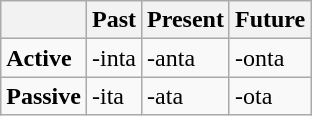<table class="wikitable">
<tr>
<th></th>
<th>Past</th>
<th>Present</th>
<th>Future</th>
</tr>
<tr>
<td><strong>Active</strong></td>
<td>-inta</td>
<td>-anta</td>
<td>-onta</td>
</tr>
<tr>
<td><strong>Passive</strong></td>
<td>-ita</td>
<td>-ata</td>
<td>-ota</td>
</tr>
</table>
